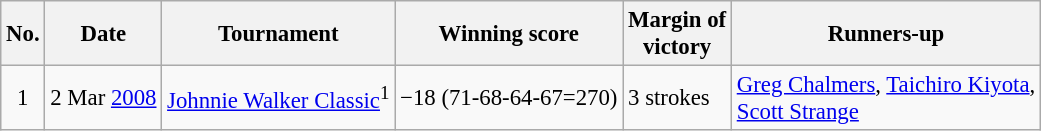<table class="wikitable" style="font-size:95%;">
<tr>
<th>No.</th>
<th>Date</th>
<th>Tournament</th>
<th>Winning score</th>
<th>Margin of<br>victory</th>
<th>Runners-up</th>
</tr>
<tr>
<td align=center>1</td>
<td align=right>2 Mar <a href='#'>2008</a></td>
<td><a href='#'>Johnnie Walker Classic</a><sup>1</sup></td>
<td>−18 (71-68-64-67=270)</td>
<td>3 strokes</td>
<td> <a href='#'>Greg Chalmers</a>,  <a href='#'>Taichiro Kiyota</a>,<br> <a href='#'>Scott Strange</a></td>
</tr>
</table>
